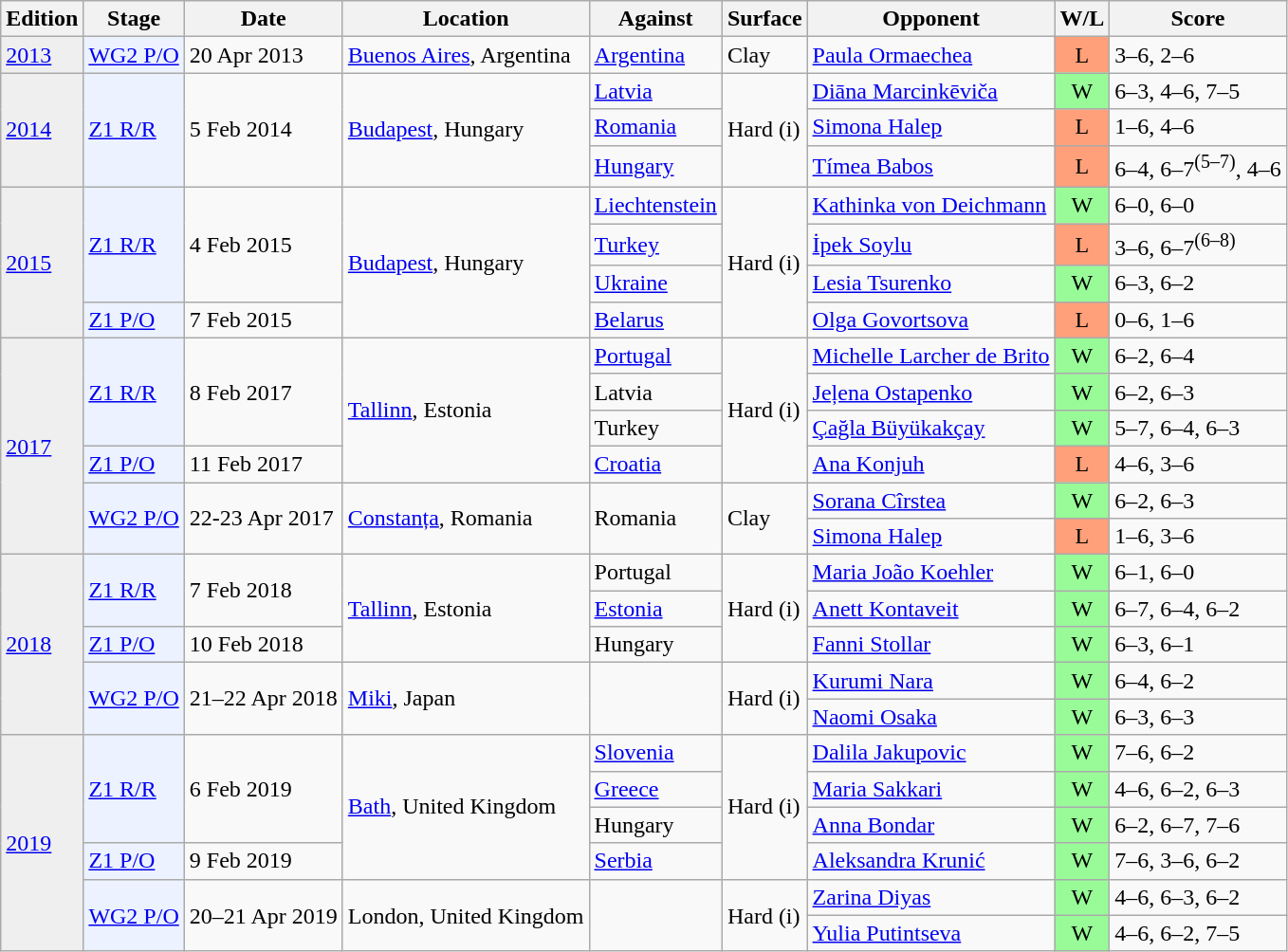<table class=wikitable>
<tr>
<th>Edition</th>
<th>Stage</th>
<th>Date</th>
<th>Location</th>
<th>Against</th>
<th>Surface</th>
<th>Opponent</th>
<th>W/L</th>
<th>Score</th>
</tr>
<tr>
<td bgcolor=efefef><a href='#'>2013</a></td>
<td bgcolor=ecf2ff><a href='#'>WG2 P/O</a></td>
<td>20 Apr 2013</td>
<td><a href='#'>Buenos Aires</a>, Argentina</td>
<td> <a href='#'>Argentina</a></td>
<td>Clay</td>
<td><a href='#'>Paula Ormaechea</a></td>
<td style="text-align:center; background:#ffa07a;">L</td>
<td>3–6, 2–6</td>
</tr>
<tr>
<td rowspan="3" bgcolor=efefef><a href='#'>2014</a></td>
<td rowspan="3" bgcolor=ecf2ff><a href='#'>Z1 R/R</a></td>
<td rowspan="3">5 Feb 2014</td>
<td rowspan="3"><a href='#'>Budapest</a>, Hungary</td>
<td> <a href='#'>Latvia</a></td>
<td rowspan="3">Hard (i)</td>
<td><a href='#'>Diāna Marcinkēviča</a></td>
<td style="text-align:center; background:#98fb98;">W</td>
<td>6–3, 4–6, 7–5</td>
</tr>
<tr>
<td> <a href='#'>Romania</a></td>
<td><a href='#'>Simona Halep</a></td>
<td style="text-align:center; background:#ffa07a;">L</td>
<td>1–6, 4–6</td>
</tr>
<tr>
<td> <a href='#'>Hungary</a></td>
<td><a href='#'>Tímea Babos</a></td>
<td style="text-align:center; background:#ffa07a;">L</td>
<td>6–4, 6–7<sup>(5–7)</sup>, 4–6</td>
</tr>
<tr>
<td rowspan="4" bgcolor=efefef><a href='#'>2015</a></td>
<td rowspan="3" bgcolor=ecf2ff><a href='#'>Z1 R/R</a></td>
<td rowspan="3">4 Feb 2015</td>
<td rowspan="4"><a href='#'>Budapest</a>, Hungary</td>
<td> <a href='#'>Liechtenstein</a></td>
<td rowspan="4">Hard (i)</td>
<td><a href='#'>Kathinka von Deichmann</a></td>
<td style="text-align:center; background:#98fb98;">W</td>
<td>6–0, 6–0</td>
</tr>
<tr>
<td> <a href='#'>Turkey</a></td>
<td><a href='#'>İpek Soylu</a></td>
<td style="text-align:center; background:#ffa07a;">L</td>
<td>3–6, 6–7<sup>(6–8)</sup></td>
</tr>
<tr>
<td> <a href='#'>Ukraine</a></td>
<td><a href='#'>Lesia Tsurenko</a></td>
<td style="text-align:center; background:#98fb98;">W</td>
<td>6–3, 6–2</td>
</tr>
<tr>
<td bgcolor=ecf2ff><a href='#'>Z1 P/O</a></td>
<td>7 Feb 2015</td>
<td> <a href='#'>Belarus</a></td>
<td><a href='#'>Olga Govortsova</a></td>
<td style="text-align:center; background:#ffa07a;">L</td>
<td>0–6, 1–6</td>
</tr>
<tr>
<td rowspan="6" bgcolor=efefef><a href='#'>2017</a></td>
<td rowspan="3" bgcolor=ecf2ff><a href='#'>Z1 R/R</a></td>
<td rowspan="3">8 Feb 2017</td>
<td rowspan=4><a href='#'>Tallinn</a>, Estonia</td>
<td rowspan=1> <a href='#'>Portugal</a></td>
<td rowspan=4>Hard (i)</td>
<td><a href='#'>Michelle Larcher de Brito</a></td>
<td style="text-align:center; background:#98fb98;">W</td>
<td>6–2, 6–4</td>
</tr>
<tr>
<td rowspan=1> Latvia</td>
<td><a href='#'>Jeļena Ostapenko</a></td>
<td style="text-align:center; background:#98fb98;">W</td>
<td>6–2, 6–3</td>
</tr>
<tr>
<td rowspan=1> Turkey</td>
<td><a href='#'>Çağla Büyükakçay</a></td>
<td style="text-align:center; background:#98fb98;">W</td>
<td>5–7, 6–4, 6–3</td>
</tr>
<tr>
<td rowspan="1" bgcolor=ecf2ff><a href='#'>Z1 P/O</a></td>
<td>11 Feb 2017</td>
<td rowspan=1> <a href='#'>Croatia</a></td>
<td><a href='#'>Ana Konjuh</a></td>
<td style="text-align:center; background:#ffa07a;">L</td>
<td>4–6, 3–6</td>
</tr>
<tr>
<td rowspan=2 bgcolor=ecf2ff><a href='#'>WG2 P/O</a></td>
<td rowspan=2>22-23 Apr 2017</td>
<td rowspan=2><a href='#'>Constanța</a>, Romania</td>
<td rowspan=2> Romania</td>
<td rowspan=2>Clay</td>
<td><a href='#'>Sorana Cîrstea</a></td>
<td style="text-align:center; background:#98fb98;">W</td>
<td>6–2, 6–3</td>
</tr>
<tr>
<td><a href='#'>Simona Halep</a></td>
<td style="text-align:center; background:#ffa07a;">L</td>
<td>1–6, 3–6</td>
</tr>
<tr>
<td rowspan="5" bgcolor=efefef><a href='#'>2018</a> <br></td>
<td rowspan="2" bgcolor=ecf2ff><a href='#'>Z1 R/R</a></td>
<td rowspan="2">7 Feb 2018</td>
<td rowspan=3><a href='#'>Tallinn</a>, Estonia</td>
<td rowspan=1> Portugal</td>
<td rowspan=3>Hard (i)</td>
<td><a href='#'>Maria João Koehler</a></td>
<td style="text-align:center; background:#98fb98;">W</td>
<td>6–1, 6–0</td>
</tr>
<tr>
<td rowspan=1> <a href='#'>Estonia</a></td>
<td><a href='#'>Anett Kontaveit</a></td>
<td style="text-align:center; background:#98fb98;">W</td>
<td>6–7, 6–4, 6–2</td>
</tr>
<tr>
<td rowspan="1" bgcolor=ecf2ff><a href='#'>Z1 P/O</a></td>
<td>10 Feb 2018</td>
<td rowspan=1> Hungary</td>
<td><a href='#'>Fanni Stollar</a></td>
<td style="text-align:center; background:#98fb98;">W</td>
<td>6–3, 6–1</td>
</tr>
<tr>
<td rowspan=2 bgcolor=ecf2ff><a href='#'>WG2 P/O</a></td>
<td rowspan=2>21–22 Apr 2018</td>
<td rowspan=2><a href='#'>Miki</a>, Japan</td>
<td rowspan=2></td>
<td rowspan=2>Hard (i)</td>
<td><a href='#'>Kurumi Nara</a></td>
<td style="text-align:center; background:#98fb98;">W</td>
<td>6–4, 6–2</td>
</tr>
<tr>
<td><a href='#'>Naomi Osaka</a></td>
<td style="text-align:center; background:#98fb98;">W</td>
<td>6–3, 6–3</td>
</tr>
<tr>
<td rowspan="6" bgcolor=efefef><a href='#'>2019</a> <br></td>
<td rowspan="3" bgcolor=ecf2ff><a href='#'>Z1 R/R</a></td>
<td rowspan="3">6 Feb 2019</td>
<td rowspan=4><a href='#'>Bath</a>, United Kingdom</td>
<td rowspan=1> <a href='#'>Slovenia</a></td>
<td rowspan=4>Hard (i)</td>
<td><a href='#'>Dalila Jakupovic</a></td>
<td style="text-align:center; background:#98fb98;">W</td>
<td>7–6, 6–2</td>
</tr>
<tr>
<td rowspan=1> <a href='#'>Greece</a></td>
<td><a href='#'>Maria Sakkari</a></td>
<td style="text-align:center; background:#98fb98;">W</td>
<td>4–6, 6–2, 6–3</td>
</tr>
<tr>
<td rowspan=1> Hungary</td>
<td><a href='#'>Anna Bondar</a></td>
<td style="text-align:center; background:#98fb98;">W</td>
<td>6–2, 6–7, 7–6</td>
</tr>
<tr>
<td rowspan="1" bgcolor=ecf2ff><a href='#'>Z1 P/O</a></td>
<td>9 Feb 2019</td>
<td rowspan=1> <a href='#'>Serbia</a></td>
<td><a href='#'>Aleksandra Krunić</a></td>
<td style="text-align:center; background:#98fb98;">W</td>
<td>7–6, 3–6, 6–2</td>
</tr>
<tr>
<td rowspan=2 bgcolor=ecf2ff><a href='#'>WG2 P/O</a></td>
<td rowspan=2>20–21 Apr 2019</td>
<td rowspan=2>London, United Kingdom</td>
<td rowspan=2></td>
<td rowspan=2>Hard (i)</td>
<td><a href='#'>Zarina Diyas</a></td>
<td style="text-align:center; background:#98fb98;">W</td>
<td>4–6, 6–3, 6–2</td>
</tr>
<tr>
<td><a href='#'>Yulia Putintseva</a></td>
<td style="text-align:center; background:#98fb98;">W</td>
<td>4–6, 6–2, 7–5</td>
</tr>
</table>
